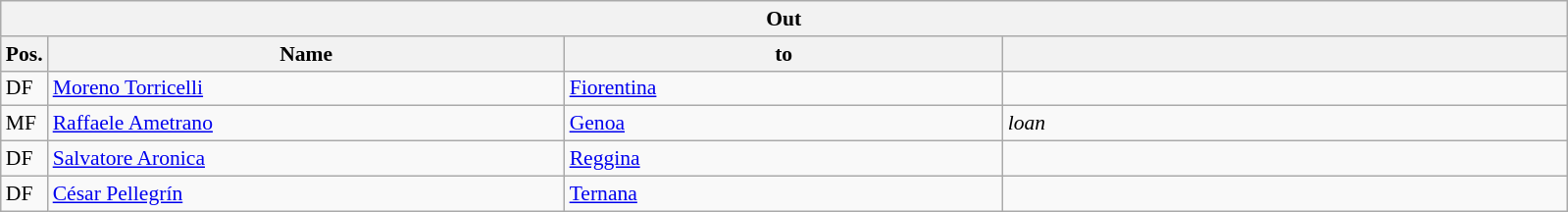<table class="wikitable" style="font-size:90%;">
<tr>
<th colspan="4">Out</th>
</tr>
<tr>
<th width=3%>Pos.</th>
<th width=33%>Name</th>
<th width=28%>to</th>
<th width=36%></th>
</tr>
<tr>
<td>DF</td>
<td><a href='#'>Moreno Torricelli</a></td>
<td><a href='#'>Fiorentina</a></td>
<td></td>
</tr>
<tr>
<td>MF</td>
<td><a href='#'>Raffaele Ametrano</a></td>
<td><a href='#'>Genoa</a></td>
<td><em>loan</em></td>
</tr>
<tr>
<td>DF</td>
<td><a href='#'>Salvatore Aronica</a></td>
<td><a href='#'>Reggina</a></td>
<td></td>
</tr>
<tr>
<td>DF</td>
<td> <a href='#'>César Pellegrín</a></td>
<td><a href='#'>Ternana</a></td>
<td></td>
</tr>
</table>
